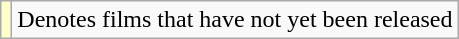<table class="wikitable" style="text-align:center;">
<tr>
<td style="background:#FFFFCC;"></td>
<td>Denotes films that have not yet been released</td>
</tr>
</table>
